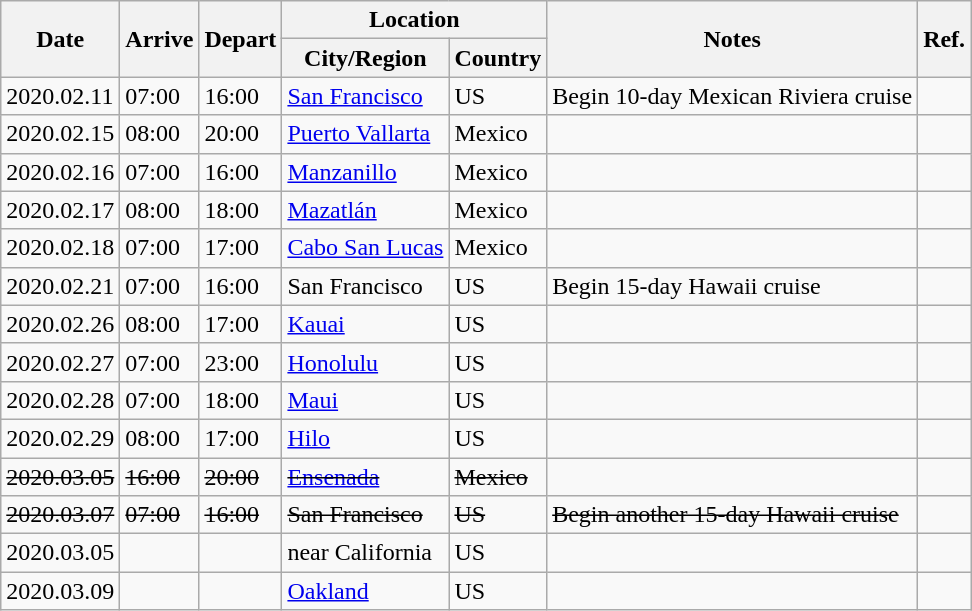<table class="wikitable sortable">
<tr>
<th rowspan="2" scope="col" data-sort-type="text">Date </th>
<th rowspan="2" scope="col">Arrive </th>
<th rowspan="2" scope="col">Depart </th>
<th colspan="2" scope="col">Location</th>
<th rowspan="2" scope="col">Notes</th>
<th rowspan="2" scope="col">Ref. <br></th>
</tr>
<tr>
<th>City/Region</th>
<th>Country</th>
</tr>
<tr>
<td> 2020.02.11</td>
<td> 07:00</td>
<td> 16:00</td>
<td> <a href='#'>San Francisco</a></td>
<td> US</td>
<td> Begin 10-day Mexican Riviera cruise</td>
<td> </td>
</tr>
<tr>
<td> 2020.02.15</td>
<td> 08:00</td>
<td> 20:00</td>
<td> <a href='#'>Puerto Vallarta</a></td>
<td> Mexico</td>
<td></td>
<td> </td>
</tr>
<tr>
<td> 2020.02.16</td>
<td> 07:00</td>
<td> 16:00</td>
<td> <a href='#'>Manzanillo</a></td>
<td> Mexico</td>
<td></td>
<td> </td>
</tr>
<tr>
<td> 2020.02.17</td>
<td> 08:00</td>
<td> 18:00</td>
<td> <a href='#'>Mazatlán</a></td>
<td> Mexico</td>
<td></td>
<td> </td>
</tr>
<tr>
<td> 2020.02.18</td>
<td> 07:00</td>
<td> 17:00</td>
<td> <a href='#'>Cabo San Lucas</a></td>
<td> Mexico</td>
<td></td>
<td> </td>
</tr>
<tr>
<td> 2020.02.21</td>
<td> 07:00</td>
<td> 16:00</td>
<td> San Francisco</td>
<td> US</td>
<td> Begin 15-day Hawaii cruise</td>
<td> </td>
</tr>
<tr>
<td> 2020.02.26</td>
<td> 08:00</td>
<td> 17:00</td>
<td> <a href='#'>Kauai</a></td>
<td> US</td>
<td></td>
<td> </td>
</tr>
<tr>
<td> 2020.02.27</td>
<td> 07:00</td>
<td> 23:00</td>
<td> <a href='#'>Honolulu</a></td>
<td> US</td>
<td></td>
<td> </td>
</tr>
<tr>
<td> 2020.02.28</td>
<td> 07:00</td>
<td> 18:00</td>
<td> <a href='#'>Maui</a></td>
<td> US</td>
<td></td>
<td> </td>
</tr>
<tr>
<td> 2020.02.29</td>
<td> 08:00</td>
<td> 17:00</td>
<td> <a href='#'>Hilo</a></td>
<td> US</td>
<td></td>
<td> </td>
</tr>
<tr>
<td> <s>2020.03.05</s></td>
<td> <s>16:00</s></td>
<td> <s>20:00</s></td>
<td> <s><a href='#'>Ensenada</a></s></td>
<td> <s>Mexico</s></td>
<td></td>
<td> </td>
</tr>
<tr>
<td> <s>2020.03.07</s></td>
<td> <s>07:00</s></td>
<td> <s>16:00</s></td>
<td> <s>San Francisco</s></td>
<td> <s>US</s></td>
<td> <s>Begin another 15-day Hawaii cruise</s></td>
<td> </td>
</tr>
<tr>
<td> 2020.03.05</td>
<td></td>
<td></td>
<td> near California</td>
<td> US</td>
<td></td>
<td> </td>
</tr>
<tr>
<td> 2020.03.09</td>
<td></td>
<td></td>
<td> <a href='#'>Oakland</a></td>
<td> US</td>
<td></td>
<td> <br></td>
</tr>
</table>
